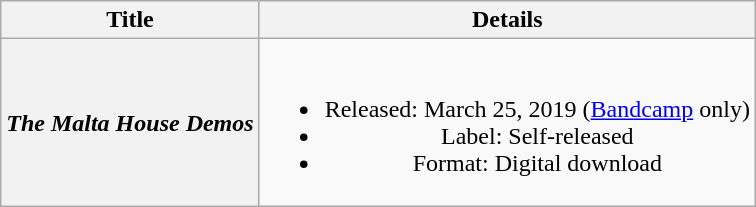<table class="wikitable plainrowheaders" style="text-align:center;">
<tr>
<th scope="col">Title</th>
<th scope="col">Details</th>
</tr>
<tr>
<th scope="row"><em>The Malta House Demos</em></th>
<td><br><ul><li>Released: March 25, 2019 (<a href='#'>Bandcamp</a> only)</li><li>Label: Self-released</li><li>Format: Digital download</li></ul></td>
</tr>
</table>
